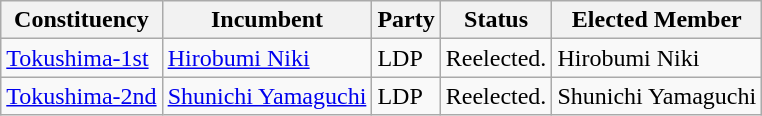<table class="wikitable">
<tr>
<th>Constituency</th>
<th>Incumbent</th>
<th>Party</th>
<th>Status</th>
<th>Elected Member</th>
</tr>
<tr>
<td><a href='#'>Tokushima-1st</a></td>
<td><a href='#'>Hirobumi Niki</a></td>
<td>LDP</td>
<td>Reelected.</td>
<td>Hirobumi Niki</td>
</tr>
<tr>
<td><a href='#'>Tokushima-2nd</a></td>
<td><a href='#'>Shunichi Yamaguchi</a></td>
<td>LDP</td>
<td>Reelected.</td>
<td>Shunichi Yamaguchi</td>
</tr>
</table>
